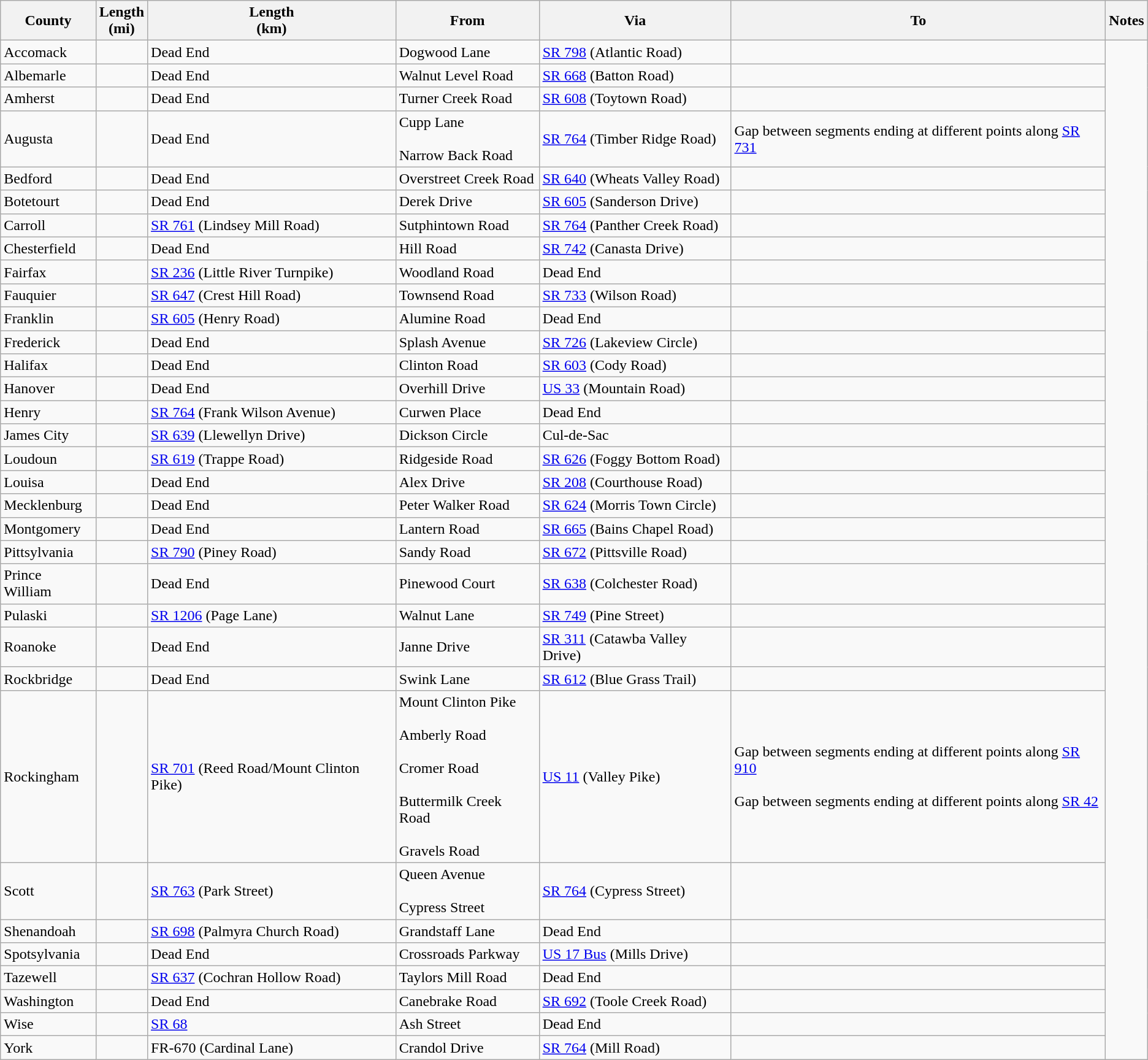<table class="wikitable sortable">
<tr>
<th>County</th>
<th>Length<br>(mi)</th>
<th>Length<br>(km)</th>
<th class="unsortable">From</th>
<th class="unsortable">Via</th>
<th class="unsortable">To</th>
<th class="unsortable">Notes</th>
</tr>
<tr>
<td id="Accomack">Accomack</td>
<td></td>
<td>Dead End</td>
<td>Dogwood Lane</td>
<td><a href='#'>SR 798</a> (Atlantic Road)</td>
<td></td>
</tr>
<tr>
<td id="Albemarle">Albemarle</td>
<td></td>
<td>Dead End</td>
<td>Walnut Level Road</td>
<td><a href='#'>SR 668</a> (Batton Road)</td>
<td><br>
</td>
</tr>
<tr>
<td id="Amherst">Amherst</td>
<td></td>
<td>Dead End</td>
<td>Turner Creek Road</td>
<td><a href='#'>SR 608</a> (Toytown Road)</td>
<td><br>
</td>
</tr>
<tr>
<td id="Augusta">Augusta</td>
<td></td>
<td>Dead End</td>
<td>Cupp Lane<br><br>Narrow Back Road</td>
<td><a href='#'>SR 764</a> (Timber Ridge Road)</td>
<td>Gap between segments ending at different points along <a href='#'>SR 731</a><br></td>
</tr>
<tr>
<td id="Bedford">Bedford</td>
<td></td>
<td>Dead End</td>
<td>Overstreet Creek Road</td>
<td><a href='#'>SR 640</a> (Wheats Valley Road)</td>
<td><br></td>
</tr>
<tr>
<td id="Botetourt">Botetourt</td>
<td></td>
<td>Dead End</td>
<td>Derek Drive</td>
<td><a href='#'>SR 605</a> (Sanderson Drive)</td>
<td><br>



</td>
</tr>
<tr>
<td id="Carroll">Carroll</td>
<td></td>
<td><a href='#'>SR 761</a> (Lindsey Mill Road)</td>
<td>Sutphintown Road</td>
<td><a href='#'>SR 764</a> (Panther Creek Road)</td>
<td><br>
</td>
</tr>
<tr>
<td id="Chesterfield">Chesterfield</td>
<td></td>
<td>Dead End</td>
<td>Hill Road</td>
<td><a href='#'>SR 742</a> (Canasta Drive)</td>
<td><br>





</td>
</tr>
<tr>
<td id="Fairfax">Fairfax</td>
<td></td>
<td><a href='#'>SR 236</a> (Little River Turnpike)</td>
<td>Woodland Road</td>
<td>Dead End</td>
<td></td>
</tr>
<tr>
<td id="Fauquier">Fauquier</td>
<td></td>
<td><a href='#'>SR 647</a> (Crest Hill Road)</td>
<td>Townsend Road</td>
<td><a href='#'>SR 733</a> (Wilson Road)</td>
<td><br>
</td>
</tr>
<tr>
<td id="Franklin">Franklin</td>
<td></td>
<td><a href='#'>SR 605</a> (Henry Road)</td>
<td>Alumine Road</td>
<td>Dead End</td>
<td></td>
</tr>
<tr>
<td id="Frederick">Frederick</td>
<td></td>
<td>Dead End</td>
<td>Splash Avenue</td>
<td><a href='#'>SR 726</a> (Lakeview Circle)</td>
<td><br>




</td>
</tr>
<tr>
<td id="Halifax">Halifax</td>
<td></td>
<td>Dead End</td>
<td>Clinton Road</td>
<td><a href='#'>SR 603</a> (Cody Road)</td>
<td></td>
</tr>
<tr>
<td id="Hanover">Hanover</td>
<td></td>
<td>Dead End</td>
<td>Overhill Drive</td>
<td><a href='#'>US 33</a> (Mountain Road)</td>
<td><br></td>
</tr>
<tr>
<td id="Henry">Henry</td>
<td></td>
<td><a href='#'>SR 764</a> (Frank Wilson Avenue)</td>
<td>Curwen Place</td>
<td>Dead End</td>
<td><br>
</td>
</tr>
<tr>
<td id="James City">James City</td>
<td></td>
<td><a href='#'>SR 639</a> (Llewellyn Drive)</td>
<td>Dickson Circle</td>
<td>Cul-de-Sac</td>
<td><br>



</td>
</tr>
<tr>
<td id="Loudoun">Loudoun</td>
<td></td>
<td><a href='#'>SR 619</a> (Trappe Road)</td>
<td>Ridgeside Road</td>
<td><a href='#'>SR 626</a> (Foggy Bottom Road)</td>
<td></td>
</tr>
<tr>
<td id="Louisa">Louisa</td>
<td></td>
<td>Dead End</td>
<td>Alex Drive</td>
<td><a href='#'>SR 208</a> (Courthouse Road)</td>
<td><br>

</td>
</tr>
<tr>
<td id="Mecklenburg">Mecklenburg</td>
<td></td>
<td>Dead End</td>
<td>Peter Walker Road</td>
<td><a href='#'>SR 624</a> (Morris Town Circle)</td>
<td><br></td>
</tr>
<tr>
<td id="Montgomery">Montgomery</td>
<td></td>
<td>Dead End</td>
<td>Lantern Road</td>
<td><a href='#'>SR 665</a> (Bains Chapel Road)</td>
<td><br>






</td>
</tr>
<tr>
<td id="Pittsylvania">Pittsylvania</td>
<td></td>
<td><a href='#'>SR 790</a> (Piney Road)</td>
<td>Sandy Road</td>
<td><a href='#'>SR 672</a> (Pittsville Road)</td>
<td><br>

</td>
</tr>
<tr>
<td id="Prince William">Prince William</td>
<td></td>
<td>Dead End</td>
<td>Pinewood Court</td>
<td><a href='#'>SR 638</a> (Colchester Road)</td>
<td></td>
</tr>
<tr>
<td id="Pulaski">Pulaski</td>
<td></td>
<td><a href='#'>SR 1206</a> (Page Lane)</td>
<td>Walnut Lane</td>
<td><a href='#'>SR 749</a> (Pine Street)</td>
<td><br>
</td>
</tr>
<tr>
<td id="Roanoke">Roanoke</td>
<td></td>
<td>Dead End</td>
<td>Janne Drive</td>
<td><a href='#'>SR 311</a> (Catawba Valley Drive)</td>
<td></td>
</tr>
<tr>
<td id="Rockbridge">Rockbridge</td>
<td></td>
<td>Dead End</td>
<td>Swink Lane</td>
<td><a href='#'>SR 612</a> (Blue Grass Trail)</td>
<td></td>
</tr>
<tr>
<td id="Rockingham">Rockingham</td>
<td></td>
<td><a href='#'>SR 701</a> (Reed Road/Mount Clinton Pike)</td>
<td>Mount Clinton Pike<br><br>Amberly Road<br><br>Cromer Road<br><br>Buttermilk Creek Road<br><br>Gravels Road</td>
<td><a href='#'>US 11</a> (Valley Pike)</td>
<td>Gap between segments ending at different points along <a href='#'>SR 910</a><br><br>Gap between segments ending at different points along <a href='#'>SR 42</a><br></td>
</tr>
<tr>
<td id="Scott">Scott</td>
<td></td>
<td><a href='#'>SR 763</a> (Park Street)</td>
<td>Queen Avenue<br><br>Cypress Street</td>
<td><a href='#'>SR 764</a> (Cypress Street)</td>
<td></td>
</tr>
<tr>
<td id="Shenandoah">Shenandoah</td>
<td></td>
<td><a href='#'>SR 698</a> (Palmyra Church Road)</td>
<td>Grandstaff Lane</td>
<td>Dead End</td>
<td><br>
</td>
</tr>
<tr>
<td id="Spotsylvania">Spotsylvania</td>
<td></td>
<td>Dead End</td>
<td>Crossroads Parkway</td>
<td><a href='#'>US 17 Bus</a> (Mills Drive)</td>
<td><br>

</td>
</tr>
<tr>
<td id="Tazewell">Tazewell</td>
<td></td>
<td><a href='#'>SR 637</a> (Cochran Hollow Road)</td>
<td>Taylors Mill Road</td>
<td>Dead End</td>
<td><br></td>
</tr>
<tr>
<td id="Washington">Washington</td>
<td></td>
<td>Dead End</td>
<td>Canebrake Road</td>
<td><a href='#'>SR 692</a> (Toole Creek Road)</td>
<td><br></td>
</tr>
<tr>
<td id="Wise">Wise</td>
<td></td>
<td><a href='#'>SR 68</a></td>
<td>Ash Street</td>
<td>Dead End</td>
<td><br></td>
</tr>
<tr>
<td id="York">York</td>
<td></td>
<td>FR-670 (Cardinal Lane)</td>
<td>Crandol Drive</td>
<td><a href='#'>SR 764</a> (Mill Road)</td>
<td></td>
</tr>
</table>
